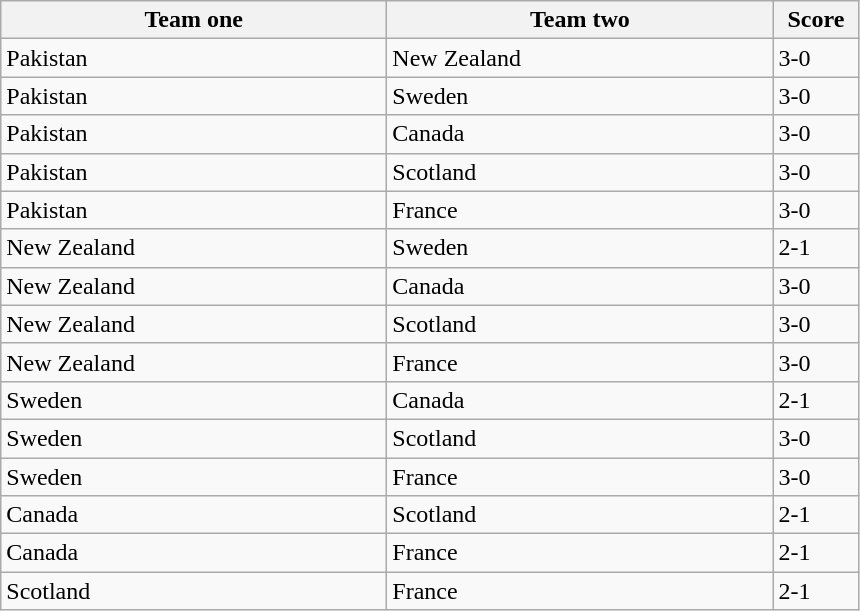<table class="wikitable">
<tr>
<th width=250>Team one</th>
<th width=250>Team two</th>
<th width=50>Score</th>
</tr>
<tr>
<td> Pakistan</td>
<td> New Zealand</td>
<td>3-0</td>
</tr>
<tr>
<td> Pakistan</td>
<td> Sweden</td>
<td>3-0</td>
</tr>
<tr>
<td> Pakistan</td>
<td> Canada</td>
<td>3-0</td>
</tr>
<tr>
<td> Pakistan</td>
<td> Scotland</td>
<td>3-0</td>
</tr>
<tr>
<td> Pakistan</td>
<td> France</td>
<td>3-0</td>
</tr>
<tr>
<td> New Zealand</td>
<td> Sweden</td>
<td>2-1</td>
</tr>
<tr>
<td> New Zealand</td>
<td> Canada</td>
<td>3-0</td>
</tr>
<tr>
<td> New Zealand</td>
<td> Scotland</td>
<td>3-0</td>
</tr>
<tr>
<td> New Zealand</td>
<td> France</td>
<td>3-0</td>
</tr>
<tr>
<td> Sweden</td>
<td> Canada</td>
<td>2-1</td>
</tr>
<tr>
<td> Sweden</td>
<td> Scotland</td>
<td>3-0</td>
</tr>
<tr>
<td> Sweden</td>
<td> France</td>
<td>3-0</td>
</tr>
<tr>
<td> Canada</td>
<td> Scotland</td>
<td>2-1</td>
</tr>
<tr>
<td> Canada</td>
<td> France</td>
<td>2-1</td>
</tr>
<tr>
<td> Scotland</td>
<td> France</td>
<td>2-1</td>
</tr>
</table>
